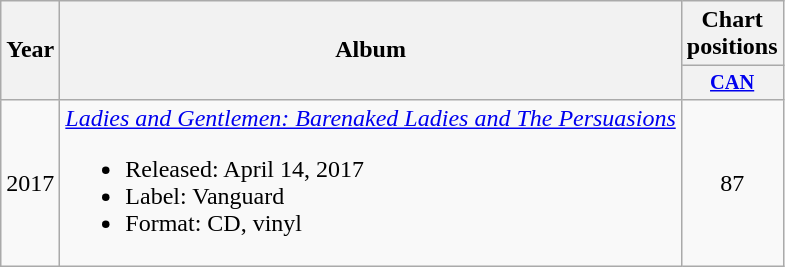<table class="wikitable">
<tr>
<th rowspan="2">Year</th>
<th rowspan="2">Album</th>
<th colspan="1">Chart positions</th>
</tr>
<tr>
<th style="width:2em;font-size:85%"><a href='#'>CAN</a><br></th>
</tr>
<tr>
<td>2017</td>
<td><em><a href='#'>Ladies and Gentlemen: Barenaked Ladies and The Persuasions</a></em> <br><ul><li>Released: April 14, 2017</li><li>Label: Vanguard</li><li>Format: CD, vinyl</li></ul></td>
<td align="center">87</td>
</tr>
</table>
